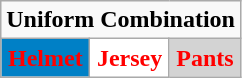<table class="wikitable"  style="display: inline-table;">
<tr>
<td align="center" Colspan="3"><strong>Uniform Combination</strong></td>
</tr>
<tr align="center">
<td style="background:#0080C6; color:red"><strong>Helmet</strong></td>
<td style="background:white; color:red"><strong>Jersey</strong></td>
<td style="background:lightgray; color:red"><strong>Pants</strong></td>
</tr>
</table>
